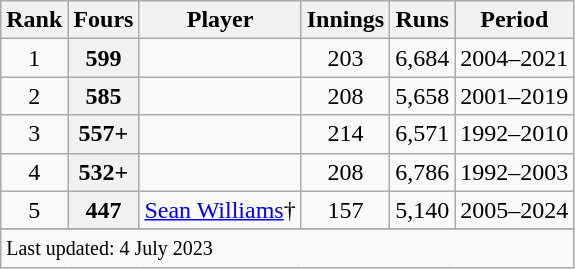<table class="wikitable plainrowheaders sortable">
<tr>
<th scope=col>Rank</th>
<th scope=col>Fours</th>
<th scope=col>Player</th>
<th scope=col>Innings</th>
<th scope=col>Runs</th>
<th scope=col>Period</th>
</tr>
<tr>
<td style="text-align:center">1</td>
<th scope=row style=text-align:center;>599</th>
<td></td>
<td style="text-align:center">203</td>
<td style="text-align:center">6,684</td>
<td>2004–2021</td>
</tr>
<tr>
<td style="text-align:center">2</td>
<th scope=row style=text-align:center;>585</th>
<td></td>
<td style="text-align:center">208</td>
<td style="text-align:center">5,658</td>
<td>2001–2019</td>
</tr>
<tr>
<td style="text-align:center">3</td>
<th scope=row style=text-align:center;>557+</th>
<td></td>
<td style="text-align:center">214</td>
<td style="text-align:center">6,571</td>
<td>1992–2010</td>
</tr>
<tr>
<td style="text-align:center">4</td>
<th scope=row style=text-align:center;>532+</th>
<td></td>
<td style="text-align:center">208</td>
<td style="text-align:center">6,786</td>
<td>1992–2003</td>
</tr>
<tr>
<td style="text-align:center">5</td>
<th scope=row style=text-align:center;>447</th>
<td><a href='#'>Sean Williams</a>†</td>
<td style="text-align:center">157</td>
<td style="text-align:center">5,140</td>
<td>2005–2024</td>
</tr>
<tr>
</tr>
<tr class=sortbottom>
<td colspan=6><small>Last updated: 4 July 2023</small></td>
</tr>
</table>
